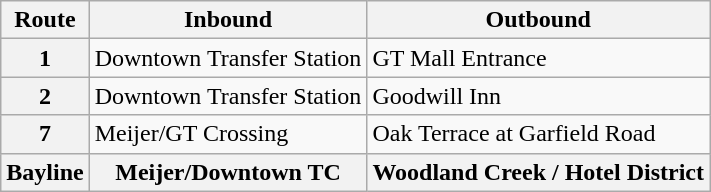<table class="wikitable">
<tr>
<th scope="col">Route</th>
<th scope="col">Inbound</th>
<th scope="col">Outbound</th>
</tr>
<tr>
<th scope="row">1</th>
<td>Downtown Transfer Station</td>
<td>GT Mall Entrance</td>
</tr>
<tr>
<th scope="row">2</th>
<td>Downtown Transfer Station</td>
<td>Goodwill Inn</td>
</tr>
<tr>
<th scope="row">7</th>
<td>Meijer/GT Crossing</td>
<td>Oak Terrace at Garfield Road</td>
</tr>
<tr>
<th>Bayline</th>
<th>Meijer/Downtown TC</th>
<th>Woodland Creek / Hotel District</th>
</tr>
</table>
